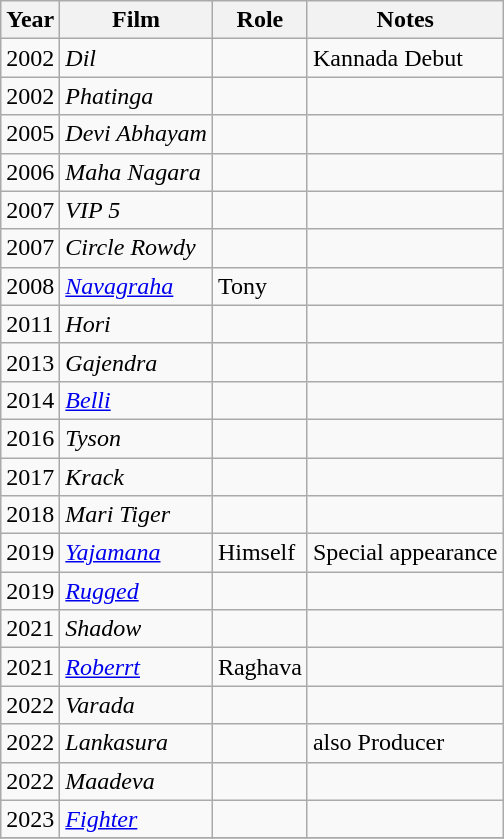<table class="wikitable sortable">
<tr>
<th>Year</th>
<th>Film</th>
<th>Role</th>
<th>Notes</th>
</tr>
<tr>
<td>2002</td>
<td><em>Dil</em></td>
<td></td>
<td>Kannada Debut</td>
</tr>
<tr>
<td>2002</td>
<td><em>Phatinga</em></td>
<td></td>
<td></td>
</tr>
<tr>
<td>2005</td>
<td><em>Devi Abhayam</em></td>
<td></td>
<td></td>
</tr>
<tr>
<td>2006</td>
<td><em>Maha Nagara</em></td>
<td></td>
<td></td>
</tr>
<tr>
<td>2007</td>
<td><em>VIP 5</em></td>
<td></td>
<td></td>
</tr>
<tr>
<td>2007</td>
<td><em>Circle Rowdy</em></td>
<td></td>
<td></td>
</tr>
<tr>
<td>2008</td>
<td><em><a href='#'>Navagraha</a></em></td>
<td>Tony</td>
<td></td>
</tr>
<tr>
<td>2011</td>
<td><em>Hori</em></td>
<td></td>
<td></td>
</tr>
<tr>
<td>2013</td>
<td><em>Gajendra</em></td>
<td></td>
<td></td>
</tr>
<tr>
<td>2014</td>
<td><em><a href='#'>Belli</a></em></td>
<td></td>
<td></td>
</tr>
<tr>
<td>2016</td>
<td><em>Tyson</em></td>
<td></td>
<td></td>
</tr>
<tr>
<td>2017</td>
<td><em>Krack</em></td>
<td></td>
<td></td>
</tr>
<tr>
<td>2018</td>
<td><em>Mari Tiger</em></td>
<td></td>
<td></td>
</tr>
<tr>
<td>2019</td>
<td><em><a href='#'>Yajamana</a></em></td>
<td>Himself</td>
<td>Special appearance</td>
</tr>
<tr>
<td>2019</td>
<td><em><a href='#'>Rugged</a></em></td>
<td></td>
<td> </td>
</tr>
<tr>
<td>2021</td>
<td><em>Shadow</em></td>
<td></td>
<td></td>
</tr>
<tr>
<td>2021</td>
<td><em><a href='#'>Roberrt</a></em></td>
<td>Raghava</td>
<td></td>
</tr>
<tr>
<td>2022</td>
<td><em>Varada</em></td>
<td></td>
<td></td>
</tr>
<tr>
<td>2022</td>
<td><em>Lankasura</em></td>
<td></td>
<td>also Producer</td>
</tr>
<tr>
<td>2022</td>
<td><em>Maadeva</em></td>
<td></td>
<td></td>
</tr>
<tr>
<td>2023</td>
<td><em><a href='#'>Fighter</a></em></td>
<td></td>
<td></td>
</tr>
<tr>
</tr>
</table>
